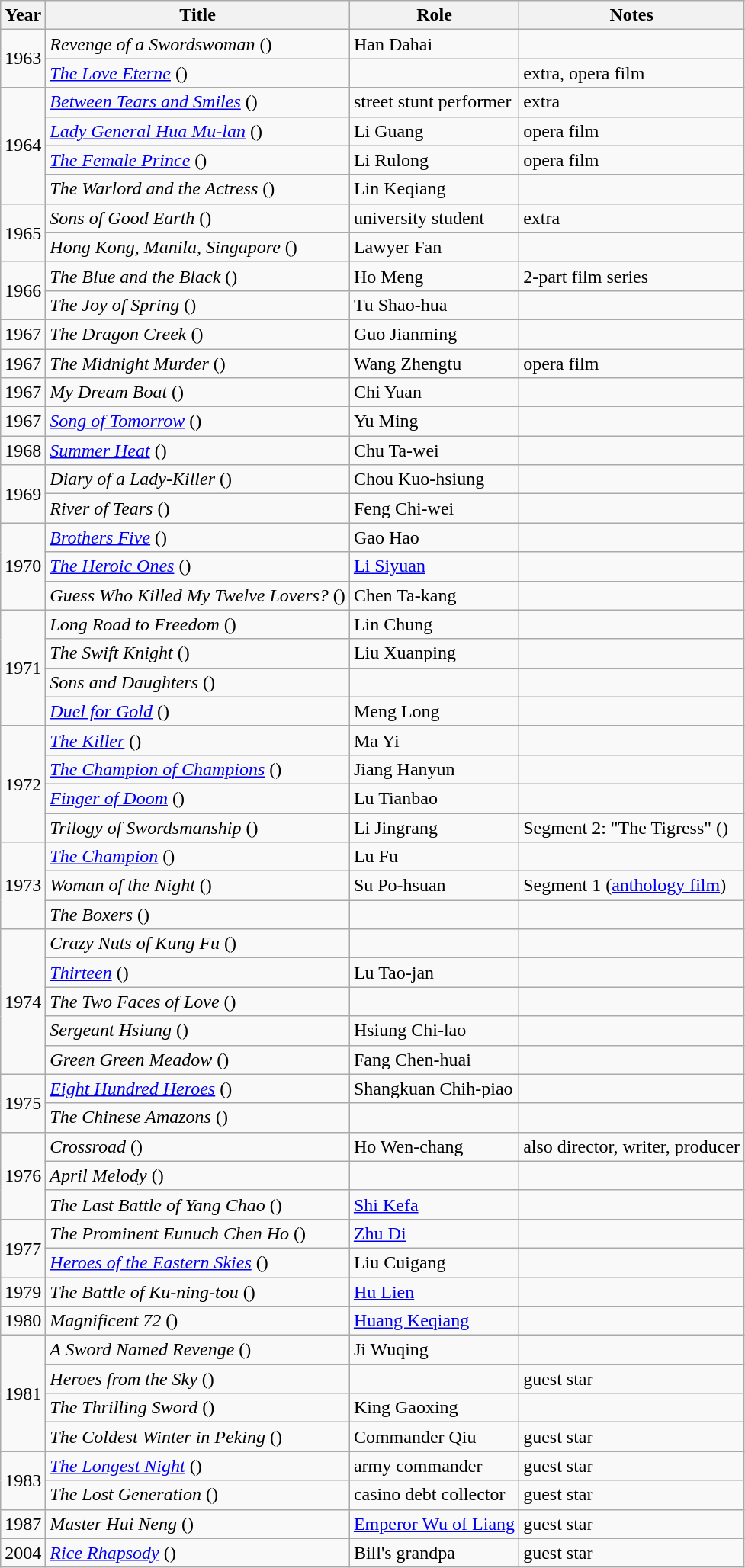<table class="wikitable sortable">
<tr>
<th>Year</th>
<th>Title</th>
<th>Role</th>
<th class="unsortable">Notes</th>
</tr>
<tr>
<td rowspan=2>1963</td>
<td><em>Revenge of a Swordswoman</em> ()</td>
<td>Han Dahai</td>
<td></td>
</tr>
<tr>
<td><em><a href='#'>The Love Eterne</a></em> ()</td>
<td></td>
<td>extra, opera film</td>
</tr>
<tr>
<td rowspan=4>1964</td>
<td><em><a href='#'>Between Tears and Smiles</a></em> ()</td>
<td>street stunt performer</td>
<td>extra</td>
</tr>
<tr>
<td><em><a href='#'>Lady General Hua Mu-lan</a></em> ()</td>
<td>Li Guang</td>
<td>opera film</td>
</tr>
<tr>
<td><em><a href='#'>The Female Prince</a></em> ()</td>
<td>Li Rulong</td>
<td>opera film</td>
</tr>
<tr>
<td><em>The Warlord and the Actress</em> ()</td>
<td>Lin Keqiang</td>
<td></td>
</tr>
<tr>
<td rowspan=2>1965</td>
<td><em>Sons of Good Earth</em> ()</td>
<td>university student</td>
<td>extra</td>
</tr>
<tr>
<td><em>Hong Kong, Manila, Singapore</em> ()</td>
<td>Lawyer Fan</td>
<td></td>
</tr>
<tr>
<td rowspan=2>1966</td>
<td><em>The Blue and the Black</em> ()</td>
<td>Ho Meng</td>
<td>2-part film series</td>
</tr>
<tr>
<td><em>The Joy of Spring</em> ()</td>
<td>Tu Shao-hua</td>
<td></td>
</tr>
<tr>
<td>1967</td>
<td><em>The Dragon Creek</em> ()</td>
<td>Guo Jianming</td>
<td></td>
</tr>
<tr>
<td>1967</td>
<td><em>The Midnight Murder</em> ()</td>
<td>Wang Zhengtu</td>
<td>opera film</td>
</tr>
<tr>
<td>1967</td>
<td><em>My Dream Boat</em> ()</td>
<td>Chi Yuan</td>
<td></td>
</tr>
<tr>
<td>1967</td>
<td><em><a href='#'>Song of Tomorrow</a></em> ()</td>
<td>Yu Ming</td>
<td></td>
</tr>
<tr>
<td>1968</td>
<td><em><a href='#'>Summer Heat</a></em> ()</td>
<td>Chu Ta-wei</td>
<td></td>
</tr>
<tr>
<td rowspan=2>1969</td>
<td><em>Diary of a Lady-Killer</em> ()</td>
<td>Chou Kuo-hsiung</td>
<td></td>
</tr>
<tr>
<td><em>River of Tears</em> ()</td>
<td>Feng Chi-wei</td>
<td></td>
</tr>
<tr>
<td rowspan=3>1970</td>
<td><em><a href='#'>Brothers Five</a></em> ()</td>
<td>Gao Hao</td>
<td></td>
</tr>
<tr>
<td><em><a href='#'>The Heroic Ones</a></em> ()</td>
<td><a href='#'>Li Siyuan</a></td>
<td></td>
</tr>
<tr>
<td><em>Guess Who Killed My Twelve Lovers?</em> ()</td>
<td>Chen Ta-kang</td>
<td></td>
</tr>
<tr>
<td rowspan=4>1971</td>
<td><em>Long Road to Freedom</em> ()</td>
<td>Lin Chung</td>
<td></td>
</tr>
<tr>
<td><em>The Swift Knight</em> ()</td>
<td>Liu Xuanping</td>
<td></td>
</tr>
<tr>
<td><em>Sons and Daughters</em> ()</td>
<td></td>
<td></td>
</tr>
<tr>
<td><em><a href='#'>Duel for Gold</a></em> ()</td>
<td>Meng Long</td>
<td></td>
</tr>
<tr>
<td rowspan=4>1972</td>
<td><em><a href='#'>The Killer</a></em> ()</td>
<td>Ma Yi</td>
<td></td>
</tr>
<tr>
<td><em><a href='#'>The Champion of Champions</a></em> ()</td>
<td>Jiang Hanyun</td>
<td></td>
</tr>
<tr>
<td><em><a href='#'>Finger of Doom</a></em> ()</td>
<td>Lu Tianbao</td>
<td></td>
</tr>
<tr>
<td><em>Trilogy of Swordsmanship</em> ()</td>
<td>Li Jingrang</td>
<td>Segment 2: "The Tigress" ()</td>
</tr>
<tr>
<td rowspan=3>1973</td>
<td><em><a href='#'>The Champion</a></em> ()</td>
<td>Lu Fu</td>
<td></td>
</tr>
<tr>
<td><em>Woman of the Night</em> ()</td>
<td>Su Po-hsuan</td>
<td>Segment 1 (<a href='#'>anthology film</a>)</td>
</tr>
<tr>
<td><em>The Boxers</em> ()</td>
<td></td>
<td></td>
</tr>
<tr>
<td rowspan=5>1974</td>
<td><em>Crazy Nuts of Kung Fu</em> ()</td>
<td></td>
<td></td>
</tr>
<tr>
<td><em><a href='#'>Thirteen</a></em> ()</td>
<td>Lu Tao-jan</td>
<td></td>
</tr>
<tr>
<td><em>The Two Faces of Love</em> ()</td>
<td></td>
<td></td>
</tr>
<tr>
<td><em>Sergeant Hsiung</em> ()</td>
<td>Hsiung Chi-lao</td>
<td></td>
</tr>
<tr>
<td><em>Green Green Meadow</em> ()</td>
<td>Fang Chen-huai</td>
<td></td>
</tr>
<tr>
<td rowspan=2>1975</td>
<td><em><a href='#'>Eight Hundred Heroes</a></em> ()</td>
<td>Shangkuan Chih-piao</td>
<td></td>
</tr>
<tr>
<td><em>The Chinese Amazons</em> ()</td>
<td></td>
<td></td>
</tr>
<tr>
<td rowspan=3>1976</td>
<td><em>Crossroad</em> ()</td>
<td>Ho Wen-chang</td>
<td>also director, writer, producer</td>
</tr>
<tr>
<td><em>April Melody</em> ()</td>
<td></td>
<td></td>
</tr>
<tr>
<td><em>The Last Battle of Yang Chao</em> ()</td>
<td><a href='#'>Shi Kefa</a></td>
<td></td>
</tr>
<tr>
<td rowspan=2>1977</td>
<td><em>The Prominent Eunuch Chen Ho</em> ()</td>
<td><a href='#'>Zhu Di</a></td>
<td></td>
</tr>
<tr>
<td><em><a href='#'>Heroes of the Eastern Skies</a></em> ()</td>
<td>Liu Cuigang</td>
<td></td>
</tr>
<tr>
<td>1979</td>
<td><em>The Battle of Ku-ning-tou</em> ()</td>
<td><a href='#'>Hu Lien</a></td>
<td></td>
</tr>
<tr>
<td>1980</td>
<td><em>Magnificent 72</em> ()</td>
<td><a href='#'>Huang Keqiang</a></td>
<td></td>
</tr>
<tr>
<td rowspan=4>1981</td>
<td><em>A Sword Named Revenge</em> ()</td>
<td>Ji Wuqing</td>
<td></td>
</tr>
<tr>
<td><em>Heroes from the Sky</em> ()</td>
<td></td>
<td>guest star</td>
</tr>
<tr>
<td><em>The Thrilling Sword</em> ()</td>
<td>King Gaoxing</td>
<td></td>
</tr>
<tr>
<td><em>The Coldest Winter in Peking</em> ()</td>
<td>Commander Qiu</td>
<td>guest star</td>
</tr>
<tr>
<td rowspan=2>1983</td>
<td><em><a href='#'>The Longest Night</a></em> ()</td>
<td>army commander</td>
<td>guest star</td>
</tr>
<tr>
<td><em>The Lost Generation</em> ()</td>
<td>casino debt collector</td>
<td>guest star</td>
</tr>
<tr>
<td>1987</td>
<td><em>Master Hui Neng</em> ()</td>
<td><a href='#'>Emperor Wu of Liang</a></td>
<td>guest star</td>
</tr>
<tr>
<td>2004</td>
<td><em><a href='#'>Rice Rhapsody</a></em> ()</td>
<td>Bill's grandpa</td>
<td>guest star</td>
</tr>
</table>
